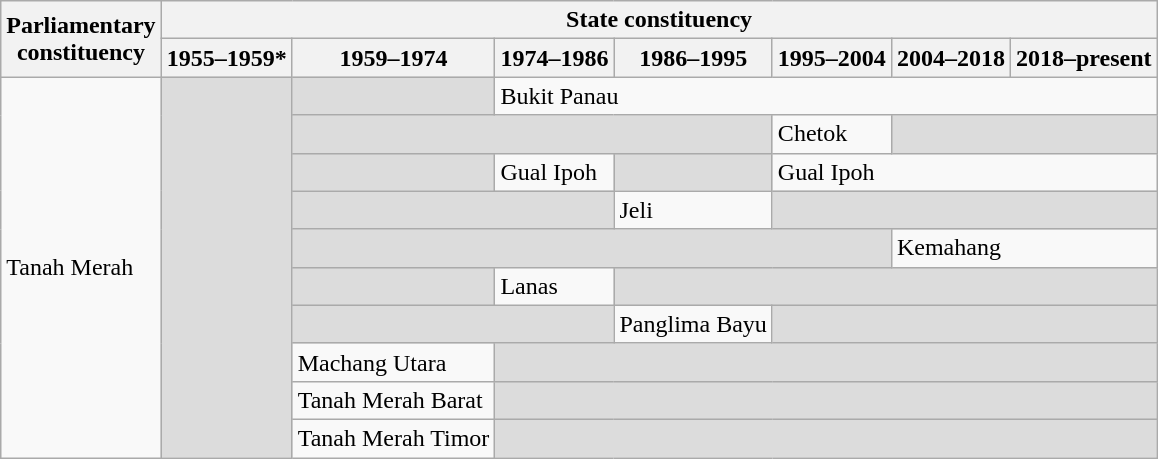<table class="wikitable">
<tr>
<th rowspan="2">Parliamentary<br>constituency</th>
<th colspan="7">State constituency</th>
</tr>
<tr>
<th>1955–1959*</th>
<th>1959–1974</th>
<th>1974–1986</th>
<th>1986–1995</th>
<th>1995–2004</th>
<th>2004–2018</th>
<th>2018–present</th>
</tr>
<tr>
<td rowspan="10">Tanah Merah</td>
<td rowspan="10" bgcolor="dcdcdc"></td>
<td bgcolor="dcdcdc"></td>
<td colspan="5">Bukit Panau</td>
</tr>
<tr>
<td colspan="3" bgcolor="dcdcdc"></td>
<td>Chetok</td>
<td colspan="2" bgcolor="dcdcdc"></td>
</tr>
<tr>
<td bgcolor="dcdcdc"></td>
<td>Gual Ipoh</td>
<td bgcolor="dcdcdc"></td>
<td colspan="3">Gual Ipoh</td>
</tr>
<tr>
<td colspan="2" bgcolor="dcdcdc"></td>
<td>Jeli</td>
<td colspan="3" bgcolor="dcdcdc"></td>
</tr>
<tr>
<td colspan="4" bgcolor="dcdcdc"></td>
<td colspan="2">Kemahang</td>
</tr>
<tr>
<td bgcolor="dcdcdc"></td>
<td>Lanas</td>
<td colspan="4" bgcolor="dcdcdc"></td>
</tr>
<tr>
<td colspan="2" bgcolor="dcdcdc"></td>
<td>Panglima Bayu</td>
<td colspan="3" bgcolor="dcdcdc"></td>
</tr>
<tr>
<td>Machang Utara</td>
<td colspan="5" bgcolor="dcdcdc"></td>
</tr>
<tr>
<td>Tanah Merah Barat</td>
<td colspan="5" bgcolor="dcdcdc"></td>
</tr>
<tr>
<td>Tanah Merah Timor</td>
<td colspan="5" bgcolor="dcdcdc"></td>
</tr>
</table>
